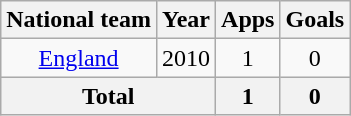<table class=wikitable style="text-align: center;">
<tr>
<th>National team</th>
<th>Year</th>
<th>Apps</th>
<th>Goals</th>
</tr>
<tr>
<td><a href='#'>England</a></td>
<td>2010</td>
<td>1</td>
<td>0</td>
</tr>
<tr>
<th colspan=2>Total</th>
<th>1</th>
<th>0</th>
</tr>
</table>
